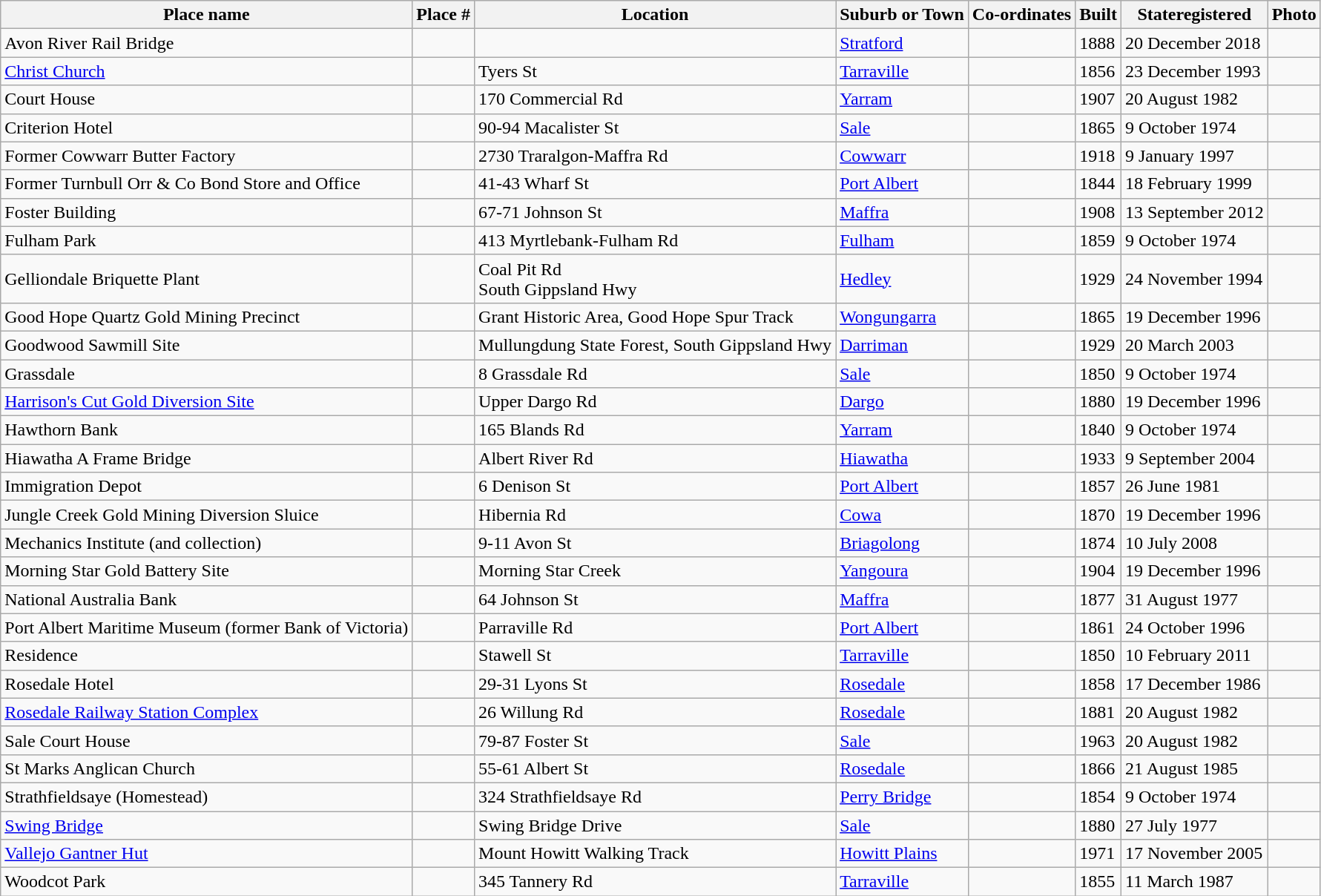<table class="wikitable sortable">
<tr>
<th>Place name</th>
<th>Place #</th>
<th>Location</th>
<th>Suburb or Town</th>
<th>Co-ordinates</th>
<th>Built</th>
<th>Stateregistered</th>
<th class="unsortable">Photo</th>
</tr>
<tr>
<td>Avon River Rail Bridge</td>
<td></td>
<td></td>
<td><a href='#'>Stratford</a></td>
<td></td>
<td>1888</td>
<td>20 December 2018</td>
<td></td>
</tr>
<tr>
<td><a href='#'>Christ Church</a></td>
<td></td>
<td>Tyers St</td>
<td><a href='#'>Tarraville</a></td>
<td></td>
<td>1856</td>
<td>23 December 1993</td>
<td></td>
</tr>
<tr>
<td>Court House</td>
<td></td>
<td>170 Commercial Rd</td>
<td><a href='#'>Yarram</a></td>
<td></td>
<td>1907</td>
<td>20 August 1982</td>
<td></td>
</tr>
<tr>
<td>Criterion Hotel</td>
<td></td>
<td>90-94 Macalister St</td>
<td><a href='#'>Sale</a></td>
<td></td>
<td>1865</td>
<td>9 October 1974</td>
<td></td>
</tr>
<tr>
<td>Former Cowwarr Butter Factory</td>
<td></td>
<td>2730 Traralgon-Maffra Rd</td>
<td><a href='#'>Cowwarr</a></td>
<td></td>
<td>1918</td>
<td>9 January 1997</td>
<td></td>
</tr>
<tr>
<td>Former Turnbull Orr & Co Bond Store and Office</td>
<td></td>
<td>41-43 Wharf St</td>
<td><a href='#'>Port Albert</a></td>
<td></td>
<td>1844</td>
<td>18 February 1999</td>
<td></td>
</tr>
<tr>
<td>Foster Building</td>
<td></td>
<td>67-71 Johnson St</td>
<td><a href='#'>Maffra</a></td>
<td></td>
<td>1908</td>
<td>13 September 2012</td>
<td></td>
</tr>
<tr>
<td>Fulham Park</td>
<td></td>
<td>413 Myrtlebank-Fulham Rd</td>
<td><a href='#'>Fulham</a></td>
<td></td>
<td>1859</td>
<td>9 October 1974</td>
<td></td>
</tr>
<tr>
<td>Gelliondale Briquette Plant</td>
<td></td>
<td>Coal Pit Rd <br> South Gippsland Hwy</td>
<td><a href='#'>Hedley</a></td>
<td></td>
<td>1929</td>
<td>24 November 1994</td>
<td></td>
</tr>
<tr>
<td>Good Hope Quartz Gold Mining Precinct</td>
<td></td>
<td>Grant Historic Area, Good Hope Spur Track</td>
<td><a href='#'>Wongungarra</a></td>
<td></td>
<td>1865</td>
<td>19 December 1996</td>
<td></td>
</tr>
<tr>
<td>Goodwood Sawmill Site</td>
<td></td>
<td>Mullungdung State Forest, South Gippsland Hwy</td>
<td><a href='#'>Darriman</a></td>
<td></td>
<td>1929</td>
<td>20 March 2003</td>
<td></td>
</tr>
<tr>
<td>Grassdale</td>
<td></td>
<td>8 Grassdale Rd</td>
<td><a href='#'>Sale</a></td>
<td></td>
<td>1850</td>
<td>9 October 1974</td>
<td></td>
</tr>
<tr>
<td><a href='#'>Harrison's Cut Gold Diversion Site</a></td>
<td></td>
<td>Upper Dargo Rd</td>
<td><a href='#'>Dargo</a></td>
<td></td>
<td>1880</td>
<td>19 December 1996</td>
<td></td>
</tr>
<tr>
<td>Hawthorn Bank</td>
<td></td>
<td>165 Blands Rd</td>
<td><a href='#'>Yarram</a></td>
<td></td>
<td>1840</td>
<td>9 October 1974</td>
<td></td>
</tr>
<tr>
<td>Hiawatha A Frame Bridge</td>
<td></td>
<td>Albert River Rd</td>
<td><a href='#'>Hiawatha</a></td>
<td></td>
<td>1933</td>
<td>9 September 2004</td>
<td></td>
</tr>
<tr>
<td>Immigration Depot</td>
<td></td>
<td>6 Denison St</td>
<td><a href='#'>Port Albert</a></td>
<td></td>
<td>1857</td>
<td>26 June 1981</td>
<td></td>
</tr>
<tr>
<td>Jungle Creek Gold Mining Diversion Sluice</td>
<td></td>
<td>Hibernia Rd</td>
<td><a href='#'>Cowa</a></td>
<td></td>
<td>1870</td>
<td>19 December 1996</td>
<td></td>
</tr>
<tr>
<td>Mechanics Institute (and collection)</td>
<td></td>
<td>9-11 Avon St</td>
<td><a href='#'>Briagolong</a></td>
<td></td>
<td>1874</td>
<td>10 July 2008</td>
<td></td>
</tr>
<tr>
<td>Morning Star Gold Battery Site</td>
<td></td>
<td>Morning Star Creek</td>
<td><a href='#'>Yangoura</a></td>
<td></td>
<td>1904</td>
<td>19 December 1996</td>
<td></td>
</tr>
<tr>
<td>National Australia Bank</td>
<td></td>
<td>64 Johnson St</td>
<td><a href='#'>Maffra</a></td>
<td></td>
<td>1877</td>
<td>31 August 1977</td>
<td></td>
</tr>
<tr>
<td>Port Albert Maritime Museum (former Bank of Victoria)</td>
<td></td>
<td>Parraville Rd</td>
<td><a href='#'>Port Albert</a></td>
<td></td>
<td>1861</td>
<td>24 October 1996</td>
<td></td>
</tr>
<tr>
<td>Residence</td>
<td></td>
<td>Stawell St</td>
<td><a href='#'>Tarraville</a></td>
<td></td>
<td>1850</td>
<td>10 February 2011</td>
<td></td>
</tr>
<tr>
<td>Rosedale Hotel</td>
<td></td>
<td>29-31 Lyons St</td>
<td><a href='#'>Rosedale</a></td>
<td></td>
<td>1858</td>
<td>17 December 1986</td>
<td></td>
</tr>
<tr>
<td><a href='#'>Rosedale Railway Station Complex</a></td>
<td></td>
<td>26 Willung Rd</td>
<td><a href='#'>Rosedale</a></td>
<td></td>
<td>1881</td>
<td>20 August 1982</td>
<td></td>
</tr>
<tr>
<td>Sale Court House</td>
<td></td>
<td>79-87 Foster St</td>
<td><a href='#'>Sale</a></td>
<td></td>
<td>1963</td>
<td>20 August 1982</td>
<td></td>
</tr>
<tr>
<td>St Marks Anglican Church</td>
<td></td>
<td>55-61 Albert St</td>
<td><a href='#'>Rosedale</a></td>
<td></td>
<td>1866</td>
<td>21 August 1985</td>
<td></td>
</tr>
<tr>
<td>Strathfieldsaye (Homestead)</td>
<td></td>
<td>324 Strathfieldsaye Rd</td>
<td><a href='#'>Perry Bridge</a></td>
<td></td>
<td>1854</td>
<td>9 October 1974</td>
<td></td>
</tr>
<tr>
<td><a href='#'>Swing Bridge</a></td>
<td></td>
<td>Swing Bridge Drive</td>
<td><a href='#'>Sale</a></td>
<td></td>
<td>1880</td>
<td>27 July 1977</td>
<td></td>
</tr>
<tr>
<td><a href='#'>Vallejo Gantner Hut</a></td>
<td></td>
<td>Mount Howitt Walking Track</td>
<td><a href='#'>Howitt Plains</a></td>
<td></td>
<td>1971</td>
<td>17 November 2005</td>
<td></td>
</tr>
<tr>
<td>Woodcot Park</td>
<td></td>
<td>345 Tannery Rd</td>
<td><a href='#'>Tarraville</a></td>
<td></td>
<td>1855</td>
<td>11 March 1987</td>
<td></td>
</tr>
</table>
